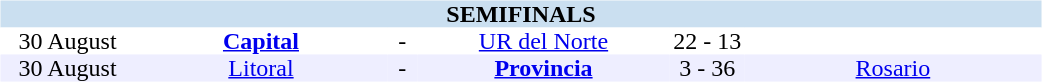<table table width=700>
<tr>
<td width=700 valign="top"><br><table border=0 cellspacing=0 cellpadding=0 style="font-size: 100%; border-collapse: collapse;" width=100%>
<tr bgcolor="#CADFF0">
<td style="font-size:100%"; align="center" colspan="6"><strong>SEMIFINALS</strong></td>
</tr>
<tr align=center bgcolor=#FFFFFF>
<td width=90>30 August</td>
<td width=170><strong><a href='#'>Capital</a></strong></td>
<td width=20>-</td>
<td width=170><a href='#'>UR del Norte</a></td>
<td width=50>22 - 13</td>
<td width=200></td>
</tr>
<tr align=center bgcolor=#EEEEFF>
<td width=90>30 August</td>
<td width=170><a href='#'>Litoral</a></td>
<td width=20>-</td>
<td width=170><strong><a href='#'>Provincia</a></strong></td>
<td width=50>3 - 36</td>
<td width=200><a href='#'>Rosario</a></td>
</tr>
</table>
</td>
</tr>
</table>
